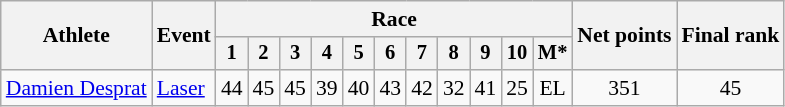<table class="wikitable" style="font-size:90%">
<tr>
<th rowspan="2">Athlete</th>
<th rowspan="2">Event</th>
<th colspan=11>Race</th>
<th rowspan=2>Net points</th>
<th rowspan=2>Final rank</th>
</tr>
<tr style="font-size:95%">
<th>1</th>
<th>2</th>
<th>3</th>
<th>4</th>
<th>5</th>
<th>6</th>
<th>7</th>
<th>8</th>
<th>9</th>
<th>10</th>
<th>M*</th>
</tr>
<tr align=center>
<td align=left><a href='#'>Damien Desprat</a></td>
<td align=left><a href='#'>Laser</a></td>
<td>44</td>
<td>45</td>
<td>45</td>
<td>39</td>
<td>40</td>
<td>43</td>
<td>42</td>
<td>32</td>
<td>41</td>
<td>25</td>
<td>EL</td>
<td>351</td>
<td>45</td>
</tr>
</table>
